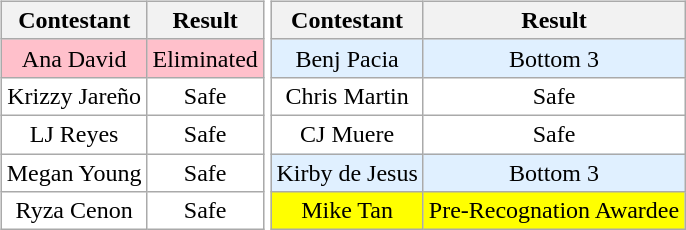<table>
<tr>
<td><br><table class="wikitable sortable nowrap" style="margin:auto; text-align:center">
<tr>
<th scope="col">Contestant</th>
<th scope="col">Result</th>
</tr>
<tr>
<td bgcolor=pink>Ana David</td>
<td bgcolor=pink>Eliminated</td>
</tr>
<tr>
<td bgcolor=#FFFFFF>Krizzy Jareño</td>
<td bgcolor=#FFFFFF>Safe</td>
</tr>
<tr>
<td bgcolor=#FFFFFF>LJ Reyes</td>
<td bgcolor=#FFFFFF>Safe</td>
</tr>
<tr>
<td bgcolor=#FFFFFF>Megan Young</td>
<td bgcolor=#FFFFFF>Safe</td>
</tr>
<tr>
<td bgcolor=#FFFFFF>Ryza Cenon</td>
<td bgcolor=#FFFFFF>Safe</td>
</tr>
</table>
</td>
<td><br><table class="wikitable sortable nowrap" style="margin:auto; text-align:center">
<tr>
<th scope="col">Contestant</th>
<th scope="col">Result</th>
</tr>
<tr>
<td bgcolor=#e0f0ff>Benj Pacia</td>
<td bgcolor=#e0f0ff>Bottom 3</td>
</tr>
<tr>
<td bgcolor=#FFFFFF>Chris Martin</td>
<td bgcolor=#FFFFFF>Safe</td>
</tr>
<tr>
<td bgcolor=#FFFFFF>CJ Muere</td>
<td bgcolor=#FFFFFF>Safe</td>
</tr>
<tr>
<td bgcolor=#e0f0ff>Kirby de Jesus</td>
<td bgcolor=#e0f0ff>Bottom 3</td>
</tr>
<tr>
<td bgcolor=#FFFF00>Mike Tan</td>
<td bgcolor=#FFFF00>Pre-Recognation Awardee</td>
</tr>
</table>
</td>
</tr>
</table>
